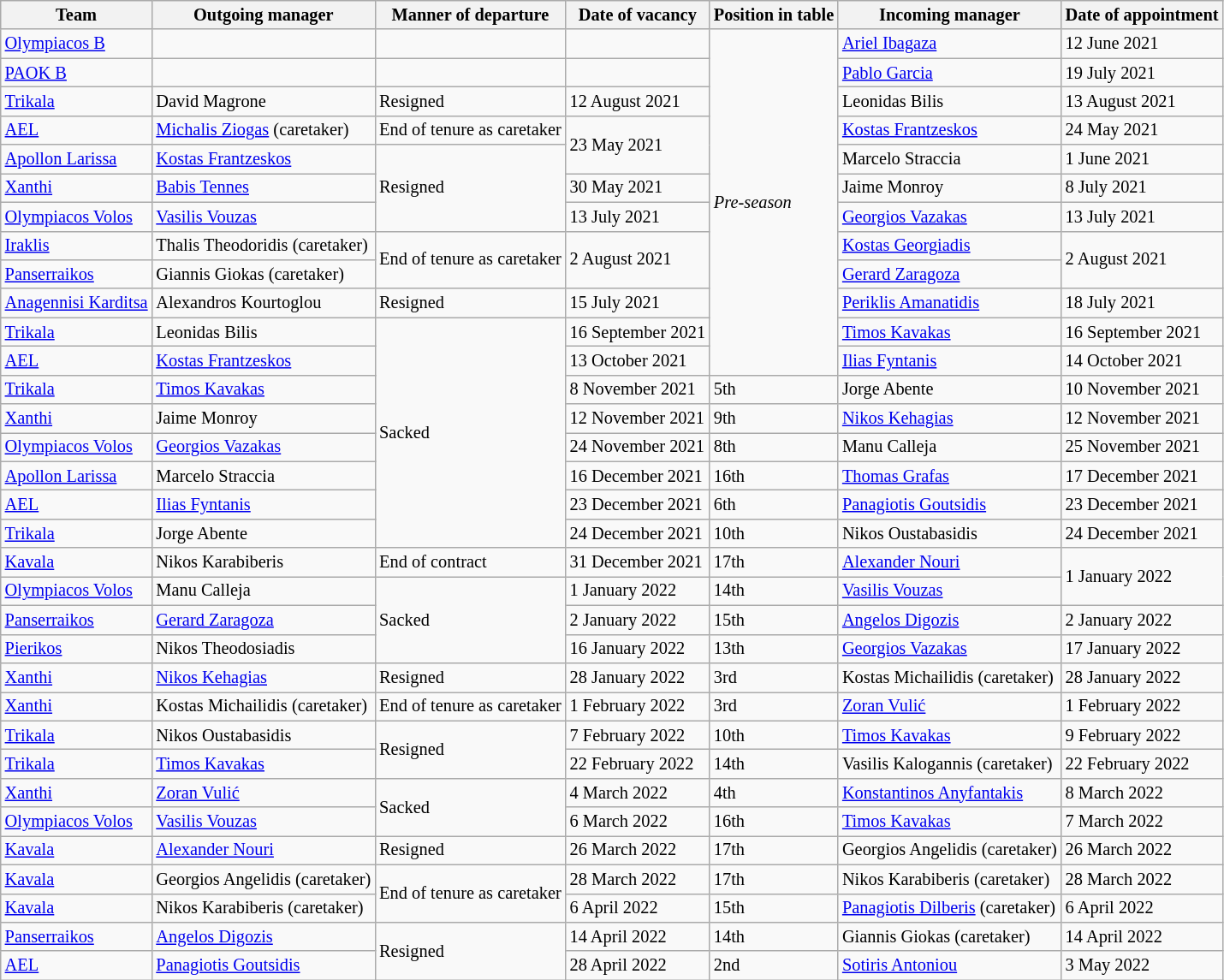<table class="wikitable" style="font-size: 85%">
<tr>
<th>Team</th>
<th>Outgoing manager</th>
<th>Manner of departure</th>
<th>Date of vacancy</th>
<th>Position in table</th>
<th>Incoming manager</th>
<th>Date of appointment</th>
</tr>
<tr>
<td><a href='#'>Olympiacos B</a></td>
<td></td>
<td></td>
<td></td>
<td rowspan="12"><em>Pre-season</em></td>
<td> <a href='#'>Ariel Ibagaza</a></td>
<td>12 June 2021</td>
</tr>
<tr>
<td><a href='#'>PAOK B</a></td>
<td></td>
<td></td>
<td></td>
<td> <a href='#'>Pablo Garcia</a></td>
<td>19 July 2021</td>
</tr>
<tr>
<td><a href='#'>Trikala</a></td>
<td> David Magrone</td>
<td>Resigned</td>
<td>12 August 2021</td>
<td> Leonidas Bilis</td>
<td>13 August 2021</td>
</tr>
<tr>
<td><a href='#'>AEL</a></td>
<td> <a href='#'>Michalis Ziogas</a> (caretaker)</td>
<td>End of tenure as caretaker</td>
<td rowspan="2">23 May 2021</td>
<td> <a href='#'>Kostas Frantzeskos</a></td>
<td>24 May 2021</td>
</tr>
<tr>
<td><a href='#'>Apollon Larissa</a></td>
<td> <a href='#'>Kostas Frantzeskos</a></td>
<td rowspan="3">Resigned</td>
<td> Marcelo Straccia</td>
<td>1 June 2021</td>
</tr>
<tr>
<td><a href='#'>Xanthi</a></td>
<td> <a href='#'>Babis Tennes</a></td>
<td>30 May 2021</td>
<td> Jaime Monroy</td>
<td>8 July 2021</td>
</tr>
<tr>
<td><a href='#'>Olympiacos Volos</a></td>
<td> <a href='#'>Vasilis Vouzas</a></td>
<td>13 July 2021</td>
<td> <a href='#'>Georgios Vazakas</a></td>
<td>13 July 2021</td>
</tr>
<tr>
<td><a href='#'>Iraklis</a></td>
<td> Thalis Theodoridis (caretaker)</td>
<td rowspan="2">End of tenure as caretaker</td>
<td rowspan="2">2 August 2021</td>
<td> <a href='#'>Kostas Georgiadis</a></td>
<td rowspan="2">2 August 2021</td>
</tr>
<tr>
<td><a href='#'>Panserraikos</a></td>
<td> Giannis Giokas (caretaker)</td>
<td> <a href='#'>Gerard Zaragoza</a></td>
</tr>
<tr>
<td><a href='#'>Anagennisi Karditsa</a></td>
<td> Alexandros Kourtoglou</td>
<td>Resigned</td>
<td>15 July 2021</td>
<td> <a href='#'>Periklis Amanatidis</a></td>
<td>18 July 2021</td>
</tr>
<tr>
<td><a href='#'>Trikala</a></td>
<td> Leonidas Bilis</td>
<td rowspan="8">Sacked</td>
<td>16 September 2021</td>
<td> <a href='#'>Timos Kavakas</a></td>
<td>16 September 2021</td>
</tr>
<tr>
<td><a href='#'>AEL</a></td>
<td> <a href='#'>Kostas Frantzeskos</a></td>
<td>13 October 2021</td>
<td> <a href='#'>Ilias Fyntanis</a></td>
<td>14 October 2021</td>
</tr>
<tr>
<td><a href='#'>Trikala</a></td>
<td> <a href='#'>Timos Kavakas</a></td>
<td>8 November 2021</td>
<td>5th</td>
<td> Jorge Abente</td>
<td>10 November 2021</td>
</tr>
<tr>
<td><a href='#'>Xanthi</a></td>
<td> Jaime Monroy</td>
<td>12 November 2021</td>
<td>9th</td>
<td> <a href='#'>Nikos Kehagias</a></td>
<td>12 November 2021</td>
</tr>
<tr>
<td><a href='#'>Olympiacos Volos</a></td>
<td> <a href='#'>Georgios Vazakas</a></td>
<td>24 November 2021</td>
<td>8th</td>
<td> Manu Calleja</td>
<td>25 November 2021</td>
</tr>
<tr>
<td><a href='#'>Apollon Larissa</a></td>
<td> Marcelo Straccia</td>
<td>16 December 2021</td>
<td>16th</td>
<td> <a href='#'>Thomas Grafas</a></td>
<td>17 December 2021</td>
</tr>
<tr>
<td><a href='#'>AEL</a></td>
<td> <a href='#'>Ilias Fyntanis</a></td>
<td>23 December 2021</td>
<td>6th</td>
<td> <a href='#'>Panagiotis Goutsidis</a></td>
<td>23 December 2021</td>
</tr>
<tr>
<td><a href='#'>Trikala</a></td>
<td> Jorge Abente</td>
<td>24 December 2021</td>
<td>10th</td>
<td> Nikos Oustabasidis</td>
<td>24 December 2021</td>
</tr>
<tr>
<td><a href='#'>Kavala</a></td>
<td> Nikos Karabiberis</td>
<td>End of contract</td>
<td>31 December 2021</td>
<td>17th</td>
<td> <a href='#'>Alexander Nouri</a></td>
<td rowspan="2">1 January 2022</td>
</tr>
<tr>
<td><a href='#'>Olympiacos Volos</a></td>
<td> Manu Calleja</td>
<td rowspan="3">Sacked</td>
<td>1 January 2022</td>
<td>14th</td>
<td> <a href='#'>Vasilis Vouzas</a></td>
</tr>
<tr>
<td><a href='#'>Panserraikos</a></td>
<td> <a href='#'>Gerard Zaragoza</a></td>
<td>2 January 2022</td>
<td>15th</td>
<td> <a href='#'>Angelos Digozis</a></td>
<td>2 January 2022</td>
</tr>
<tr>
<td><a href='#'>Pierikos</a></td>
<td> Nikos Theodosiadis</td>
<td>16 January 2022</td>
<td>13th</td>
<td> <a href='#'>Georgios Vazakas</a></td>
<td>17 January 2022</td>
</tr>
<tr>
<td><a href='#'>Xanthi</a></td>
<td> <a href='#'>Nikos Kehagias</a></td>
<td>Resigned</td>
<td>28 January 2022</td>
<td>3rd</td>
<td> Kostas Michailidis (caretaker)</td>
<td>28 January 2022</td>
</tr>
<tr>
<td><a href='#'>Xanthi</a></td>
<td> Kostas Michailidis (caretaker)</td>
<td>End of tenure as caretaker</td>
<td>1 February 2022</td>
<td>3rd</td>
<td> <a href='#'>Zoran Vulić</a></td>
<td>1 February 2022</td>
</tr>
<tr>
<td><a href='#'>Trikala</a></td>
<td> Nikos Oustabasidis</td>
<td rowspan="2">Resigned</td>
<td>7 February 2022</td>
<td>10th</td>
<td> <a href='#'>Timos Kavakas</a></td>
<td>9 February 2022</td>
</tr>
<tr>
<td><a href='#'>Trikala</a></td>
<td> <a href='#'>Timos Kavakas</a></td>
<td>22 February 2022</td>
<td>14th</td>
<td> Vasilis Kalogannis (caretaker)</td>
<td>22 February 2022</td>
</tr>
<tr>
<td><a href='#'>Xanthi</a></td>
<td> <a href='#'>Zoran Vulić</a></td>
<td rowspan="2">Sacked</td>
<td>4 March 2022</td>
<td>4th</td>
<td> <a href='#'>Konstantinos Anyfantakis</a></td>
<td>8 March 2022</td>
</tr>
<tr>
<td><a href='#'>Olympiacos Volos</a></td>
<td> <a href='#'>Vasilis Vouzas</a></td>
<td>6 March 2022</td>
<td>16th</td>
<td> <a href='#'>Timos Kavakas</a></td>
<td>7 March 2022</td>
</tr>
<tr>
<td><a href='#'>Kavala</a></td>
<td> <a href='#'>Alexander Nouri</a></td>
<td>Resigned</td>
<td>26 March 2022</td>
<td>17th</td>
<td> Georgios Angelidis (caretaker)</td>
<td>26 March 2022</td>
</tr>
<tr>
<td><a href='#'>Kavala</a></td>
<td> Georgios Angelidis (caretaker)</td>
<td rowspan="2">End of tenure as caretaker</td>
<td>28 March 2022</td>
<td>17th</td>
<td> Nikos Karabiberis (caretaker)</td>
<td>28 March 2022</td>
</tr>
<tr>
<td><a href='#'>Kavala</a></td>
<td> Nikos Karabiberis (caretaker)</td>
<td>6 April 2022</td>
<td>15th</td>
<td> <a href='#'>Panagiotis Dilberis</a> (caretaker)</td>
<td>6 April 2022</td>
</tr>
<tr>
<td><a href='#'>Panserraikos</a></td>
<td> <a href='#'>Angelos Digozis</a></td>
<td rowspan="2">Resigned</td>
<td>14 April 2022</td>
<td>14th</td>
<td> Giannis Giokas (caretaker)</td>
<td>14 April 2022</td>
</tr>
<tr>
<td><a href='#'>AEL</a></td>
<td> <a href='#'>Panagiotis Goutsidis</a></td>
<td>28 April 2022</td>
<td>2nd</td>
<td> <a href='#'>Sotiris Antoniou</a></td>
<td>3 May 2022</td>
</tr>
</table>
